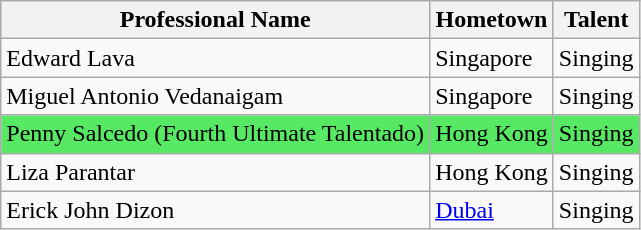<table class="wikitable" border="1">
<tr>
<th>Professional Name</th>
<th>Hometown</th>
<th>Talent</th>
</tr>
<tr>
<td>Edward Lava</td>
<td>Singapore</td>
<td>Singing</td>
</tr>
<tr>
<td>Miguel Antonio Vedanaigam</td>
<td>Singapore</td>
<td>Singing</td>
</tr>
<tr>
<td style="background:#57E964;">Penny Salcedo (Fourth Ultimate Talentado)</td>
<td style="background:#57E964;">Hong Kong</td>
<td style="background:#57E964;">Singing</td>
</tr>
<tr>
<td>Liza Parantar</td>
<td>Hong Kong</td>
<td>Singing</td>
</tr>
<tr>
<td>Erick John Dizon</td>
<td><a href='#'>Dubai</a></td>
<td>Singing</td>
</tr>
</table>
